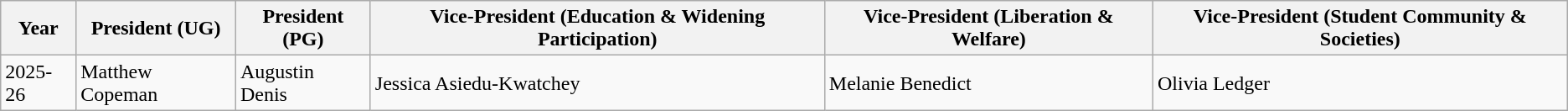<table class="wikitable">
<tr>
<th>Year</th>
<th>President (UG)</th>
<th>President (PG)</th>
<th>Vice-President (Education & Widening Participation)</th>
<th>Vice-President (Liberation & Welfare)</th>
<th>Vice-President (Student Community & Societies)</th>
</tr>
<tr>
<td>2025-26 </td>
<td>Matthew Copeman</td>
<td>Augustin Denis</td>
<td>Jessica Asiedu-Kwatchey</td>
<td>Melanie Benedict</td>
<td>Olivia Ledger</td>
</tr>
</table>
